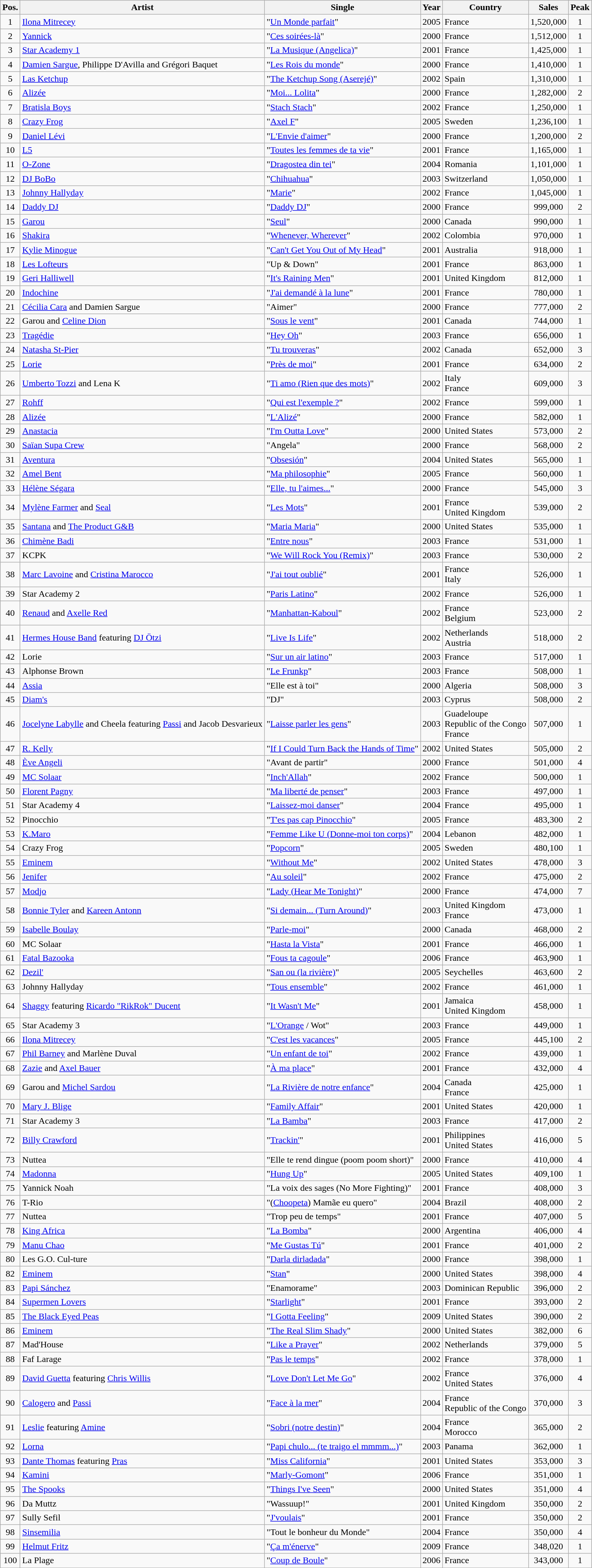<table class="wikitable sortable">
<tr>
<th>Pos.</th>
<th>Artist</th>
<th>Single</th>
<th>Year</th>
<th>Country</th>
<th>Sales</th>
<th>Peak</th>
</tr>
<tr>
<td style="text-align: center;">1</td>
<td><a href='#'>Ilona Mitrecey</a></td>
<td>"<a href='#'>Un Monde parfait</a>"</td>
<td style="text-align: center;">2005</td>
<td>France</td>
<td style="text-align: center;">1,520,000</td>
<td style="text-align: center;">1</td>
</tr>
<tr>
<td style="text-align: center;">2</td>
<td><a href='#'>Yannick</a></td>
<td>"<a href='#'>Ces soirées-là</a>"</td>
<td style="text-align: center;">2000</td>
<td>France</td>
<td style="text-align: center;">1,512,000</td>
<td style="text-align: center;">1</td>
</tr>
<tr>
<td style="text-align: center;">3</td>
<td><a href='#'>Star Academy 1</a></td>
<td>"<a href='#'>La Musique (Angelica)</a>"</td>
<td style="text-align: center;">2001</td>
<td>France</td>
<td style="text-align: center;">1,425,000</td>
<td style="text-align: center;">1</td>
</tr>
<tr>
<td style="text-align: center;">4</td>
<td><a href='#'>Damien Sargue</a>, Philippe D'Avilla and Grégori Baquet</td>
<td>"<a href='#'>Les Rois du monde</a>"</td>
<td style="text-align: center;">2000</td>
<td>France</td>
<td style="text-align: center;">1,410,000</td>
<td style="text-align: center;">1</td>
</tr>
<tr>
<td style="text-align: center;">5</td>
<td><a href='#'>Las Ketchup</a></td>
<td>"<a href='#'>The Ketchup Song (Aserejé)</a>"</td>
<td style="text-align: center;">2002</td>
<td>Spain</td>
<td style="text-align: center;">1,310,000</td>
<td style="text-align: center;">1</td>
</tr>
<tr>
<td style="text-align: center;">6</td>
<td><a href='#'>Alizée</a></td>
<td>"<a href='#'>Moi... Lolita</a>"</td>
<td style="text-align: center;">2000</td>
<td>France</td>
<td style="text-align: center;">1,282,000</td>
<td style="text-align: center;">2</td>
</tr>
<tr>
<td style="text-align: center;">7</td>
<td><a href='#'>Bratisla Boys</a></td>
<td>"<a href='#'>Stach Stach</a>"</td>
<td style="text-align: center;">2002</td>
<td>France</td>
<td style="text-align: center;">1,250,000</td>
<td style="text-align: center;">1</td>
</tr>
<tr>
<td style="text-align: center;">8</td>
<td><a href='#'>Crazy Frog</a></td>
<td>"<a href='#'>Axel F</a>"</td>
<td style="text-align: center;">2005</td>
<td>Sweden</td>
<td style="text-align: center;">1,236,100</td>
<td style="text-align: center;">1</td>
</tr>
<tr>
<td style="text-align: center;">9</td>
<td><a href='#'>Daniel Lévi</a></td>
<td>"<a href='#'>L'Envie d'aimer</a>"</td>
<td style="text-align: center;">2000</td>
<td>France</td>
<td style="text-align: center;">1,200,000</td>
<td style="text-align: center;">2</td>
</tr>
<tr>
<td style="text-align: center;">10</td>
<td><a href='#'>L5</a></td>
<td>"<a href='#'>Toutes les femmes de ta vie</a>"</td>
<td style="text-align: center;">2001</td>
<td>France</td>
<td style="text-align: center;">1,165,000</td>
<td style="text-align: center;">1</td>
</tr>
<tr>
<td style="text-align: center;">11</td>
<td><a href='#'>O-Zone</a></td>
<td>"<a href='#'>Dragostea din tei</a>"</td>
<td style="text-align: center;">2004</td>
<td>Romania</td>
<td style="text-align: center;">1,101,000</td>
<td style="text-align: center;">1</td>
</tr>
<tr>
<td style="text-align: center;">12</td>
<td><a href='#'>DJ BoBo</a></td>
<td>"<a href='#'>Chihuahua</a>"</td>
<td style="text-align: center;">2003</td>
<td>Switzerland</td>
<td style="text-align: center;">1,050,000</td>
<td style="text-align: center;">1</td>
</tr>
<tr>
<td style="text-align: center;">13</td>
<td><a href='#'>Johnny Hallyday</a></td>
<td>"<a href='#'>Marie</a>"</td>
<td style="text-align: center;">2002</td>
<td>France</td>
<td style="text-align: center;">1,045,000</td>
<td style="text-align: center;">1</td>
</tr>
<tr>
<td style="text-align: center;">14</td>
<td><a href='#'>Daddy DJ</a></td>
<td>"<a href='#'>Daddy DJ</a>"</td>
<td style="text-align: center;">2000</td>
<td>France</td>
<td style="text-align: center;">999,000</td>
<td style="text-align: center;">2</td>
</tr>
<tr>
<td style="text-align: center;">15</td>
<td><a href='#'>Garou</a></td>
<td>"<a href='#'>Seul</a>"</td>
<td style="text-align: center;">2000</td>
<td>Canada</td>
<td style="text-align: center;">990,000</td>
<td style="text-align: center;">1</td>
</tr>
<tr>
<td style="text-align: center;">16</td>
<td><a href='#'>Shakira</a></td>
<td>"<a href='#'>Whenever, Wherever</a>"</td>
<td style="text-align: center;">2002</td>
<td>Colombia</td>
<td style="text-align: center;">970,000</td>
<td style="text-align: center;">1</td>
</tr>
<tr>
<td style="text-align: center;">17</td>
<td><a href='#'>Kylie Minogue</a></td>
<td>"<a href='#'>Can't Get You Out of My Head</a>"</td>
<td style="text-align: center;">2001</td>
<td>Australia</td>
<td style="text-align: center;">918,000</td>
<td style="text-align: center;">1</td>
</tr>
<tr>
<td style="text-align: center;">18</td>
<td><a href='#'>Les Lofteurs</a></td>
<td>"Up & Down"</td>
<td style="text-align: center;">2001</td>
<td>France</td>
<td style="text-align: center;">863,000</td>
<td style="text-align: center;">1</td>
</tr>
<tr>
<td style="text-align: center;">19</td>
<td><a href='#'>Geri Halliwell</a></td>
<td>"<a href='#'>It's Raining Men</a>"</td>
<td style="text-align: center;">2001</td>
<td>United Kingdom</td>
<td style="text-align: center;">812,000</td>
<td style="text-align: center;">1</td>
</tr>
<tr>
<td style="text-align: center;">20</td>
<td><a href='#'>Indochine</a></td>
<td>"<a href='#'>J'ai demandé à la lune</a>"</td>
<td style="text-align: center;">2001</td>
<td>France</td>
<td style="text-align: center;">780,000</td>
<td style="text-align: center;">1</td>
</tr>
<tr>
<td style="text-align: center;">21</td>
<td><a href='#'>Cécilia Cara</a> and Damien Sargue</td>
<td>"Aimer"</td>
<td style="text-align: center;">2000</td>
<td>France</td>
<td style="text-align: center;">777,000</td>
<td style="text-align: center;">2</td>
</tr>
<tr>
<td style="text-align: center;">22</td>
<td>Garou and <a href='#'>Celine Dion</a></td>
<td>"<a href='#'>Sous le vent</a>"</td>
<td style="text-align: center;">2001</td>
<td>Canada</td>
<td style="text-align: center;">744,000</td>
<td style="text-align: center;">1</td>
</tr>
<tr>
<td style="text-align: center;">23</td>
<td><a href='#'>Tragédie</a></td>
<td>"<a href='#'>Hey Oh</a>"</td>
<td style="text-align: center;">2003</td>
<td>France</td>
<td style="text-align: center;">656,000</td>
<td style="text-align: center;">1</td>
</tr>
<tr>
<td style="text-align: center;">24</td>
<td><a href='#'>Natasha St-Pier</a></td>
<td>"<a href='#'>Tu trouveras</a>"</td>
<td style="text-align: center;">2002</td>
<td>Canada</td>
<td style="text-align: center;">652,000</td>
<td style="text-align: center;">3</td>
</tr>
<tr>
<td style="text-align: center;">25</td>
<td><a href='#'>Lorie</a></td>
<td>"<a href='#'>Près de moi</a>"</td>
<td style="text-align: center;">2001</td>
<td>France</td>
<td style="text-align: center;">634,000</td>
<td style="text-align: center;">2</td>
</tr>
<tr>
<td style="text-align: center;">26</td>
<td><a href='#'>Umberto Tozzi</a> and Lena K</td>
<td>"<a href='#'>Ti amo (Rien que des mots)</a>"</td>
<td style="text-align: center;">2002</td>
<td>Italy<br>France</td>
<td style="text-align: center;">609,000</td>
<td style="text-align: center;">3</td>
</tr>
<tr>
<td style="text-align: center;">27</td>
<td><a href='#'>Rohff</a></td>
<td>"<a href='#'>Qui est l'exemple ?</a>"</td>
<td style="text-align: center;">2002</td>
<td>France</td>
<td style="text-align: center;">599,000</td>
<td style="text-align: center;">1</td>
</tr>
<tr>
<td style="text-align: center;">28</td>
<td><a href='#'>Alizée</a></td>
<td>"<a href='#'>L'Alizé</a>"</td>
<td style="text-align: center;">2000</td>
<td>France</td>
<td style="text-align: center;">582,000</td>
<td style="text-align: center;">1</td>
</tr>
<tr>
<td style="text-align: center;">29</td>
<td><a href='#'>Anastacia</a></td>
<td>"<a href='#'>I'm Outta Love</a>"</td>
<td style="text-align: center;">2000</td>
<td>United States</td>
<td style="text-align: center;">573,000</td>
<td style="text-align: center;">2</td>
</tr>
<tr>
<td style="text-align: center;">30</td>
<td><a href='#'>Saïan Supa Crew</a></td>
<td>"Angela"</td>
<td style="text-align: center;">2000</td>
<td>France</td>
<td style="text-align: center;">568,000</td>
<td style="text-align: center;">2</td>
</tr>
<tr>
<td style="text-align: center;">31</td>
<td><a href='#'>Aventura</a></td>
<td>"<a href='#'>Obsesión</a>"</td>
<td style="text-align: center;">2004</td>
<td>United States</td>
<td style="text-align: center;">565,000</td>
<td style="text-align: center;">1</td>
</tr>
<tr>
<td style="text-align: center;">32</td>
<td><a href='#'>Amel Bent</a></td>
<td>"<a href='#'>Ma philosophie</a>"</td>
<td style="text-align: center;">2005</td>
<td>France</td>
<td style="text-align: center;">560,000</td>
<td style="text-align: center;">1</td>
</tr>
<tr>
<td style="text-align: center;">33</td>
<td><a href='#'>Hélène Ségara</a></td>
<td>"<a href='#'>Elle, tu l'aimes...</a>"</td>
<td style="text-align: center;">2000</td>
<td>France</td>
<td style="text-align: center;">545,000</td>
<td style="text-align: center;">3</td>
</tr>
<tr>
<td style="text-align: center;">34</td>
<td><a href='#'>Mylène Farmer</a> and <a href='#'>Seal</a></td>
<td>"<a href='#'>Les Mots</a>"</td>
<td style="text-align: center;">2001</td>
<td>France<br>United Kingdom</td>
<td style="text-align: center;">539,000</td>
<td style="text-align: center;">2</td>
</tr>
<tr>
<td style="text-align: center;">35</td>
<td><a href='#'>Santana</a> and <a href='#'>The Product G&B</a></td>
<td>"<a href='#'>Maria Maria</a>"</td>
<td style="text-align: center;">2000</td>
<td>United States</td>
<td style="text-align: center;">535,000</td>
<td style="text-align: center;">1</td>
</tr>
<tr>
<td style="text-align: center;">36</td>
<td><a href='#'>Chimène Badi</a></td>
<td>"<a href='#'>Entre nous</a>"</td>
<td style="text-align: center;">2003</td>
<td>France</td>
<td style="text-align: center;">531,000</td>
<td style="text-align: center;">1</td>
</tr>
<tr>
<td style="text-align: center;">37</td>
<td>KCPK</td>
<td>"<a href='#'>We Will Rock You (Remix)</a>"</td>
<td style="text-align: center;">2003</td>
<td>France</td>
<td style="text-align: center;">530,000</td>
<td style="text-align: center;">2</td>
</tr>
<tr>
<td style="text-align: center;">38</td>
<td><a href='#'>Marc Lavoine</a> and <a href='#'>Cristina Marocco</a></td>
<td>"<a href='#'>J'ai tout oublié</a>"</td>
<td style="text-align: center;">2001</td>
<td>France<br>Italy</td>
<td style="text-align: center;">526,000</td>
<td style="text-align: center;">1</td>
</tr>
<tr>
<td style="text-align: center;">39</td>
<td>Star Academy 2</td>
<td>"<a href='#'>Paris Latino</a>"</td>
<td style="text-align: center;">2002</td>
<td>France</td>
<td style="text-align: center;">526,000</td>
<td style="text-align: center;">1</td>
</tr>
<tr>
<td style="text-align: center;">40</td>
<td><a href='#'>Renaud</a> and <a href='#'>Axelle Red</a></td>
<td>"<a href='#'>Manhattan-Kaboul</a>"</td>
<td style="text-align: center;">2002</td>
<td>France<br>Belgium</td>
<td style="text-align: center;">523,000</td>
<td style="text-align: center;">2</td>
</tr>
<tr>
<td style="text-align: center;">41</td>
<td><a href='#'>Hermes House Band</a> featuring <a href='#'>DJ Ötzi</a></td>
<td>"<a href='#'>Live Is Life</a>"</td>
<td style="text-align: center;">2002</td>
<td>Netherlands<br>Austria</td>
<td style="text-align: center;">518,000</td>
<td style="text-align: center;">2</td>
</tr>
<tr>
<td style="text-align: center;">42</td>
<td>Lorie</td>
<td>"<a href='#'>Sur un air latino</a>"</td>
<td style="text-align: center;">2003</td>
<td>France</td>
<td style="text-align: center;">517,000</td>
<td style="text-align: center;">1</td>
</tr>
<tr>
<td style="text-align: center;">43</td>
<td>Alphonse Brown</td>
<td>"<a href='#'>Le Frunkp</a>"</td>
<td style="text-align: center;">2003</td>
<td>France</td>
<td style="text-align: center;">508,000</td>
<td style="text-align: center;">1</td>
</tr>
<tr>
<td style="text-align: center;">44</td>
<td><a href='#'>Assia</a></td>
<td>"Elle est à toi"</td>
<td style="text-align: center;">2000</td>
<td>Algeria</td>
<td style="text-align: center;">508,000</td>
<td style="text-align: center;">3</td>
</tr>
<tr>
<td style="text-align: center;">45</td>
<td><a href='#'>Diam's</a></td>
<td>"DJ"</td>
<td style="text-align: center;">2003</td>
<td>Cyprus</td>
<td style="text-align: center;">508,000</td>
<td style="text-align: center;">2</td>
</tr>
<tr>
<td style="text-align: center;">46</td>
<td><a href='#'>Jocelyne Labylle</a> and Cheela featuring <a href='#'>Passi</a> and Jacob Desvarieux</td>
<td>"<a href='#'>Laisse parler les gens</a>"</td>
<td style="text-align: center;">2003</td>
<td>Guadeloupe<br>Republic of the Congo<br>France</td>
<td style="text-align: center;">507,000</td>
<td style="text-align: center;">1</td>
</tr>
<tr>
<td style="text-align: center;">47</td>
<td><a href='#'>R. Kelly</a></td>
<td>"<a href='#'>If I Could Turn Back the Hands of Time</a>"</td>
<td style="text-align: center;">2002</td>
<td>United States</td>
<td style="text-align: center;">505,000</td>
<td style="text-align: center;">2</td>
</tr>
<tr>
<td style="text-align: center;">48</td>
<td><a href='#'>Ève Angeli</a></td>
<td>"Avant de partir"</td>
<td style="text-align: center;">2000</td>
<td>France</td>
<td style="text-align: center;">501,000</td>
<td style="text-align: center;">4</td>
</tr>
<tr>
<td style="text-align: center;">49</td>
<td><a href='#'>MC Solaar</a></td>
<td>"<a href='#'>Inch'Allah</a>"</td>
<td style="text-align: center;">2002</td>
<td>France</td>
<td style="text-align: center;">500,000</td>
<td style="text-align: center;">1</td>
</tr>
<tr>
<td style="text-align: center;">50</td>
<td><a href='#'>Florent Pagny</a></td>
<td>"<a href='#'>Ma liberté de penser</a>"</td>
<td style="text-align: center;">2003</td>
<td>France</td>
<td style="text-align: center;">497,000</td>
<td style="text-align: center;">1</td>
</tr>
<tr>
<td style="text-align: center;">51</td>
<td>Star Academy 4</td>
<td>"<a href='#'>Laissez-moi danser</a>"</td>
<td style="text-align: center;">2004</td>
<td>France</td>
<td style="text-align: center;">495,000</td>
<td style="text-align: center;">1</td>
</tr>
<tr>
<td style="text-align: center;">52</td>
<td>Pinocchio</td>
<td>"<a href='#'>T'es pas cap Pinocchio</a>"</td>
<td style="text-align: center;">2005</td>
<td>France</td>
<td style="text-align: center;">483,300</td>
<td style="text-align: center;">2</td>
</tr>
<tr>
<td style="text-align: center;">53</td>
<td><a href='#'>K.Maro</a></td>
<td>"<a href='#'>Femme Like U (Donne-moi ton corps)</a>"</td>
<td style="text-align: center;">2004</td>
<td>Lebanon</td>
<td style="text-align: center;">482,000</td>
<td style="text-align: center;">1</td>
</tr>
<tr>
<td style="text-align: center;">54</td>
<td>Crazy Frog</td>
<td>"<a href='#'>Popcorn</a>"</td>
<td style="text-align: center;">2005</td>
<td>Sweden</td>
<td style="text-align: center;">480,100</td>
<td style="text-align: center;">1</td>
</tr>
<tr>
<td style="text-align: center;">55</td>
<td><a href='#'>Eminem</a></td>
<td>"<a href='#'>Without Me</a>"</td>
<td style="text-align: center;">2002</td>
<td>United States</td>
<td style="text-align: center;">478,000</td>
<td style="text-align: center;">3</td>
</tr>
<tr>
<td style="text-align: center;">56</td>
<td><a href='#'>Jenifer</a></td>
<td>"<a href='#'>Au soleil</a>"</td>
<td style="text-align: center;">2002</td>
<td>France</td>
<td style="text-align: center;">475,000</td>
<td style="text-align: center;">2</td>
</tr>
<tr>
<td style="text-align: center;">57</td>
<td><a href='#'>Modjo</a></td>
<td>"<a href='#'>Lady (Hear Me Tonight)</a>"</td>
<td style="text-align: center;">2000</td>
<td>France</td>
<td style="text-align: center;">474,000</td>
<td style="text-align: center;">7</td>
</tr>
<tr>
<td style="text-align: center;">58</td>
<td><a href='#'>Bonnie Tyler</a> and <a href='#'>Kareen Antonn</a></td>
<td>"<a href='#'>Si demain... (Turn Around)</a>"</td>
<td style="text-align: center;">2003</td>
<td>United Kingdom<br>France</td>
<td style="text-align: center;">473,000</td>
<td style="text-align: center;">1</td>
</tr>
<tr>
<td style="text-align: center;">59</td>
<td><a href='#'>Isabelle Boulay</a></td>
<td>"<a href='#'>Parle-moi</a>"</td>
<td style="text-align: center;">2000</td>
<td>Canada</td>
<td style="text-align: center;">468,000</td>
<td style="text-align: center;">2</td>
</tr>
<tr>
<td style="text-align: center;">60</td>
<td>MC Solaar</td>
<td>"<a href='#'>Hasta la Vista</a>"</td>
<td style="text-align: center;">2001</td>
<td>France</td>
<td style="text-align: center;">466,000</td>
<td style="text-align: center;">1</td>
</tr>
<tr>
<td style="text-align: center;">61</td>
<td><a href='#'>Fatal Bazooka</a></td>
<td>"<a href='#'>Fous ta cagoule</a>"</td>
<td style="text-align: center;">2006</td>
<td>France</td>
<td style="text-align: center;">463,900</td>
<td style="text-align: center;">1</td>
</tr>
<tr>
<td style="text-align: center;">62</td>
<td><a href='#'>Dezil'</a></td>
<td>"<a href='#'>San ou (la rivière)</a>"</td>
<td style="text-align: center;">2005</td>
<td>Seychelles</td>
<td style="text-align: center;">463,600</td>
<td style="text-align: center;">2</td>
</tr>
<tr>
<td style="text-align: center;">63</td>
<td>Johnny Hallyday</td>
<td>"<a href='#'>Tous ensemble</a>"</td>
<td style="text-align: center;">2002</td>
<td>France</td>
<td style="text-align: center;">461,000</td>
<td style="text-align: center;">1</td>
</tr>
<tr>
<td style="text-align: center;">64</td>
<td><a href='#'>Shaggy</a> featuring <a href='#'>Ricardo "RikRok" Ducent</a></td>
<td>"<a href='#'>It Wasn't Me</a>"</td>
<td style="text-align: center;">2001</td>
<td>Jamaica<br>United Kingdom</td>
<td style="text-align: center;">458,000</td>
<td style="text-align: center;">1</td>
</tr>
<tr>
<td style="text-align: center;">65</td>
<td>Star Academy 3</td>
<td>"<a href='#'>L'Orange</a> / Wot"</td>
<td style="text-align: center;">2003</td>
<td>France</td>
<td style="text-align: center;">449,000</td>
<td style="text-align: center;">1</td>
</tr>
<tr>
<td style="text-align: center;">66</td>
<td><a href='#'>Ilona Mitrecey</a></td>
<td>"<a href='#'>C'est les vacances</a>"</td>
<td style="text-align: center;">2005</td>
<td>France</td>
<td style="text-align: center;">445,100</td>
<td style="text-align: center;">2</td>
</tr>
<tr>
<td style="text-align: center;">67</td>
<td><a href='#'>Phil Barney</a> and Marlène Duval</td>
<td>"<a href='#'>Un enfant de toi</a>"</td>
<td style="text-align: center;">2002</td>
<td>France</td>
<td style="text-align: center;">439,000</td>
<td style="text-align: center;">1</td>
</tr>
<tr>
<td style="text-align: center;">68</td>
<td><a href='#'>Zazie</a> and <a href='#'>Axel Bauer</a></td>
<td>"<a href='#'>À ma place</a>"</td>
<td style="text-align: center;">2001</td>
<td>France</td>
<td style="text-align: center;">432,000</td>
<td style="text-align: center;">4</td>
</tr>
<tr>
<td style="text-align: center;">69</td>
<td>Garou and <a href='#'>Michel Sardou</a></td>
<td>"<a href='#'>La Rivière de notre enfance</a>"</td>
<td style="text-align: center;">2004</td>
<td>Canada<br>France</td>
<td style="text-align: center;">425,000</td>
<td style="text-align: center;">1</td>
</tr>
<tr>
<td style="text-align: center;">70</td>
<td><a href='#'>Mary J. Blige</a></td>
<td>"<a href='#'>Family Affair</a>"</td>
<td style="text-align: center;">2001</td>
<td>United States</td>
<td style="text-align: center;">420,000</td>
<td style="text-align: center;">1</td>
</tr>
<tr>
<td style="text-align: center;">71</td>
<td>Star Academy 3</td>
<td>"<a href='#'>La Bamba</a>"</td>
<td style="text-align: center;">2003</td>
<td>France</td>
<td style="text-align: center;">417,000</td>
<td style="text-align: center;">2</td>
</tr>
<tr>
<td style="text-align: center;">72</td>
<td><a href='#'>Billy Crawford</a></td>
<td>"<a href='#'>Trackin'</a>"</td>
<td style="text-align: center;">2001</td>
<td>Philippines<br>United States</td>
<td style="text-align: center;">416,000</td>
<td style="text-align: center;">5</td>
</tr>
<tr>
<td style="text-align: center;">73</td>
<td>Nuttea</td>
<td>"Elle te rend dingue (poom poom short)"</td>
<td style="text-align: center;">2000</td>
<td>France</td>
<td style="text-align: center;">410,000</td>
<td style="text-align: center;">4</td>
</tr>
<tr>
<td style="text-align: center;">74</td>
<td><a href='#'>Madonna</a></td>
<td>"<a href='#'>Hung Up</a>"</td>
<td style="text-align: center;">2005</td>
<td>United States</td>
<td style="text-align: center;">409,100</td>
<td style="text-align: center;">1</td>
</tr>
<tr>
<td style="text-align: center;">75</td>
<td>Yannick Noah</td>
<td>"La voix des sages (No More Fighting)"</td>
<td style="text-align: center;">2001</td>
<td>France</td>
<td style="text-align: center;">408,000</td>
<td style="text-align: center;">3</td>
</tr>
<tr>
<td style="text-align: center;">76</td>
<td>T-Rio</td>
<td>"(<a href='#'>Choopeta</a>) Mamãe eu quero"</td>
<td style="text-align: center;">2004</td>
<td>Brazil</td>
<td style="text-align: center;">408,000</td>
<td style="text-align: center;">2</td>
</tr>
<tr>
<td style="text-align: center;">77</td>
<td>Nuttea</td>
<td>"Trop peu de temps"</td>
<td style="text-align: center;">2001</td>
<td>France</td>
<td style="text-align: center;">407,000</td>
<td style="text-align: center;">5</td>
</tr>
<tr>
<td style="text-align: center;">78</td>
<td><a href='#'>King Africa</a></td>
<td>"<a href='#'>La Bomba</a>"</td>
<td style="text-align: center;">2000</td>
<td>Argentina</td>
<td style="text-align: center;">406,000</td>
<td style="text-align: center;">4</td>
</tr>
<tr>
<td style="text-align: center;">79</td>
<td><a href='#'>Manu Chao</a></td>
<td>"<a href='#'>Me Gustas Tú</a>"</td>
<td style="text-align: center;">2001</td>
<td>France</td>
<td style="text-align: center;">401,000</td>
<td style="text-align: center;">2</td>
</tr>
<tr>
<td style="text-align: center;">80</td>
<td>Les G.O. Cul-ture</td>
<td>"<a href='#'>Darla dirladada</a>"</td>
<td style="text-align: center;">2000</td>
<td>France</td>
<td style="text-align: center;">398,000</td>
<td style="text-align: center;">1</td>
</tr>
<tr>
<td style="text-align: center;">82</td>
<td><a href='#'>Eminem</a></td>
<td>"<a href='#'>Stan</a>"</td>
<td style="text-align: center;">2000</td>
<td>United States</td>
<td style="text-align: center;">398,000</td>
<td style="text-align: center;">4</td>
</tr>
<tr>
<td style="text-align: center;">83</td>
<td><a href='#'>Papi Sánchez</a></td>
<td>"Enamorame"</td>
<td style="text-align: center;">2003</td>
<td>Dominican Republic</td>
<td style="text-align: center;">396,000</td>
<td style="text-align: center;">2</td>
</tr>
<tr>
<td style="text-align: center;">84</td>
<td><a href='#'>Supermen Lovers</a></td>
<td>"<a href='#'>Starlight</a>"</td>
<td style="text-align: center;">2001</td>
<td>France</td>
<td style="text-align: center;">393,000</td>
<td style="text-align: center;">2</td>
</tr>
<tr>
<td style="text-align: center;">85</td>
<td><a href='#'>The Black Eyed Peas</a></td>
<td>"<a href='#'>I Gotta Feeling</a>"</td>
<td style="text-align: center;">2009</td>
<td>United States</td>
<td style="text-align: center;">390,000</td>
<td style="text-align: center;">2</td>
</tr>
<tr>
<td style="text-align: center;">86</td>
<td><a href='#'>Eminem</a></td>
<td>"<a href='#'>The Real Slim Shady</a>"</td>
<td style="text-align: center;">2000</td>
<td>United States</td>
<td style="text-align: center;">382,000</td>
<td style="text-align: center;">6</td>
</tr>
<tr>
<td style="text-align: center;">87</td>
<td>Mad'House</td>
<td>"<a href='#'>Like a Prayer</a>"</td>
<td style="text-align: center;">2002</td>
<td>Netherlands</td>
<td style="text-align: center;">379,000</td>
<td style="text-align: center;">5</td>
</tr>
<tr>
<td style="text-align: center;">88</td>
<td>Faf Larage</td>
<td>"<a href='#'>Pas le temps</a>"</td>
<td style="text-align: center;">2002</td>
<td>France</td>
<td style="text-align: center;">378,000</td>
<td style="text-align: center;">1</td>
</tr>
<tr>
<td style="text-align: center;">89</td>
<td><a href='#'>David Guetta</a> featuring <a href='#'>Chris Willis</a></td>
<td>"<a href='#'>Love Don't Let Me Go</a>"</td>
<td style="text-align: center;">2002</td>
<td>France<br>United States</td>
<td style="text-align: center;">376,000</td>
<td style="text-align: center;">4</td>
</tr>
<tr>
<td style="text-align: center;">90</td>
<td><a href='#'>Calogero</a> and <a href='#'>Passi</a></td>
<td>"<a href='#'>Face à la mer</a>"</td>
<td style="text-align: center;">2004</td>
<td>France<br>Republic of the Congo</td>
<td style="text-align: center;">370,000</td>
<td style="text-align: center;">3</td>
</tr>
<tr>
<td style="text-align: center;">91</td>
<td><a href='#'>Leslie</a> featuring <a href='#'>Amine</a></td>
<td>"<a href='#'>Sobri (notre destin)</a>"</td>
<td style="text-align: center;">2004</td>
<td>France<br>Morocco</td>
<td style="text-align: center;">365,000</td>
<td style="text-align: center;">2</td>
</tr>
<tr>
<td style="text-align: center;">92</td>
<td><a href='#'>Lorna</a></td>
<td>"<a href='#'>Papi chulo... (te traigo el mmmm...)</a>"</td>
<td style="text-align: center;">2003</td>
<td>Panama</td>
<td style="text-align: center;">362,000</td>
<td style="text-align: center;">1</td>
</tr>
<tr>
<td style="text-align: center;">93</td>
<td><a href='#'>Dante Thomas</a> featuring <a href='#'>Pras</a></td>
<td>"<a href='#'>Miss California</a>"</td>
<td style="text-align: center;">2001</td>
<td>United States</td>
<td style="text-align: center;">353,000</td>
<td style="text-align: center;">3</td>
</tr>
<tr>
<td style="text-align: center;">94</td>
<td><a href='#'>Kamini</a></td>
<td>"<a href='#'>Marly-Gomont</a>"</td>
<td style="text-align: center;">2006</td>
<td>France</td>
<td style="text-align: center;">351,000</td>
<td style="text-align: center;">1</td>
</tr>
<tr>
<td style="text-align: center;">95</td>
<td><a href='#'>The Spooks</a></td>
<td>"<a href='#'>Things I've Seen</a>"</td>
<td style="text-align: center;">2000</td>
<td>United States</td>
<td style="text-align: center;">351,000</td>
<td style="text-align: center;">4</td>
</tr>
<tr>
<td style="text-align: center;">96</td>
<td>Da Muttz</td>
<td>"Wassuup!"</td>
<td style="text-align: center;">2001</td>
<td>United Kingdom</td>
<td style="text-align: center;">350,000</td>
<td style="text-align: center;">2</td>
</tr>
<tr>
<td style="text-align: center;">97</td>
<td>Sully Sefil</td>
<td>"<a href='#'>J'voulais</a>"</td>
<td style="text-align: center;">2001</td>
<td>France</td>
<td style="text-align: center;">350,000</td>
<td style="text-align: center;">2</td>
</tr>
<tr>
<td style="text-align: center;">98</td>
<td><a href='#'>Sinsemilia</a></td>
<td>"Tout le bonheur du Monde"</td>
<td style="text-align: center;">2004</td>
<td>France</td>
<td style="text-align: center;">350,000</td>
<td style="text-align: center;">4</td>
</tr>
<tr>
<td style="text-align: center;">99</td>
<td><a href='#'>Helmut Fritz</a></td>
<td>"<a href='#'>Ça m'énerve</a>"</td>
<td style="text-align: center;">2009</td>
<td>France</td>
<td style="text-align: center;">348,020</td>
<td style="text-align: center;">1</td>
</tr>
<tr>
<td style="text-align: center;">100</td>
<td>La Plage</td>
<td>"<a href='#'>Coup de Boule</a>"</td>
<td style="text-align: center;">2006</td>
<td>France</td>
<td style="text-align: center;">343,000</td>
<td style="text-align: center;">1</td>
</tr>
<tr>
</tr>
</table>
